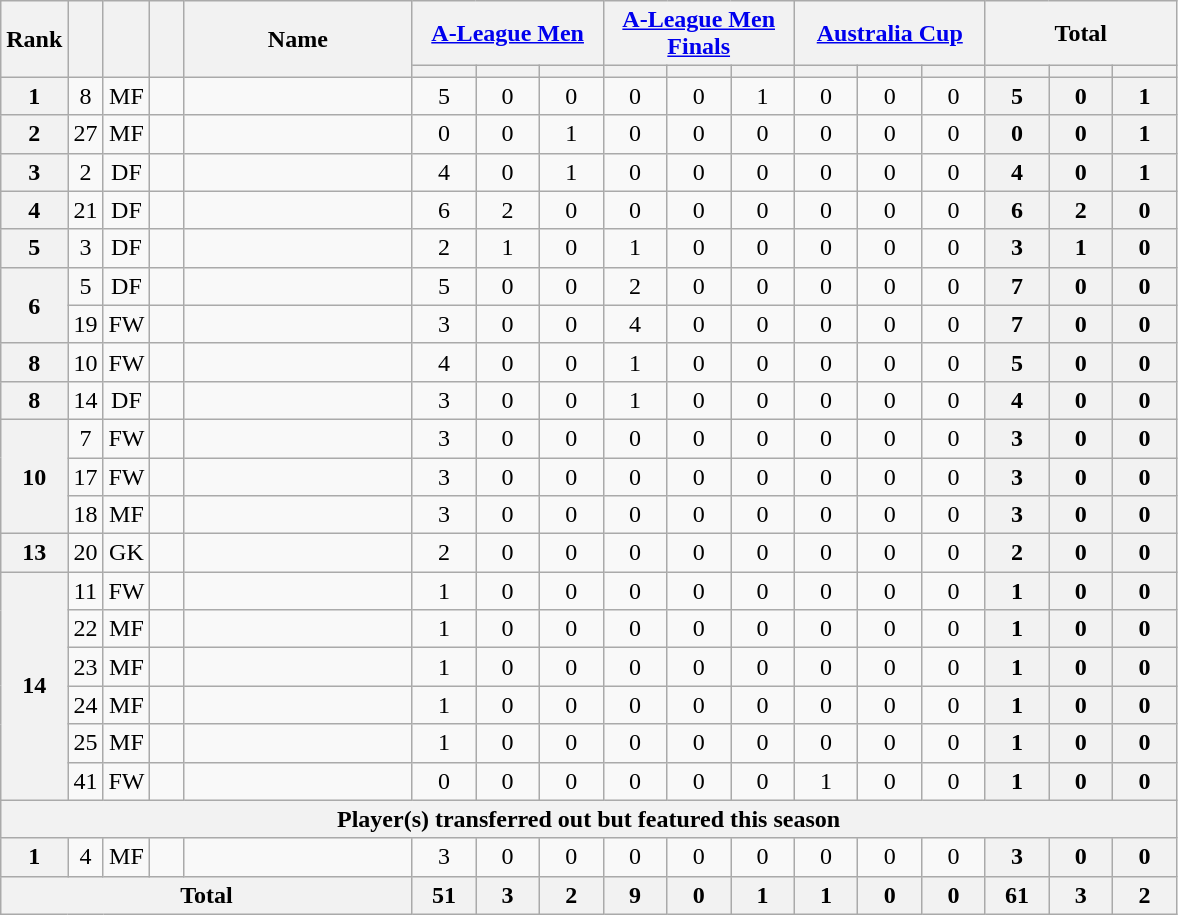<table class="wikitable sortable" style="text-align:center;">
<tr>
<th rowspan="2" width="15">Rank</th>
<th rowspan="2" width="15"></th>
<th rowspan="2" width="15"></th>
<th rowspan="2" width="15"></th>
<th rowspan="2" width="145">Name</th>
<th colspan="3" width="120"><a href='#'>A-League Men</a></th>
<th colspan="3" width="120"><a href='#'>A-League Men Finals</a></th>
<th colspan="3" width="120"><a href='#'>Australia Cup</a></th>
<th colspan="3" width="120">Total</th>
</tr>
<tr>
<th style="width:30px"></th>
<th style="width:30px"></th>
<th style="width:30px"></th>
<th style="width:30px"></th>
<th style="width:30px"></th>
<th style="width:30px"></th>
<th style="width:30px"></th>
<th style="width:30px"></th>
<th style="width:30px"></th>
<th style="width:30px"></th>
<th style="width:30px"></th>
<th style="width:30px"></th>
</tr>
<tr>
<th>1</th>
<td>8</td>
<td>MF</td>
<td></td>
<td align="left"><br></td>
<td>5</td>
<td>0</td>
<td>0<br></td>
<td>0</td>
<td>0</td>
<td>1<br></td>
<td>0</td>
<td>0</td>
<td>0<br></td>
<th>5</th>
<th>0</th>
<th>1</th>
</tr>
<tr>
<th>2</th>
<td>27</td>
<td>MF</td>
<td></td>
<td align="left"><br></td>
<td>0</td>
<td>0</td>
<td>1<br></td>
<td>0</td>
<td>0</td>
<td>0<br></td>
<td>0</td>
<td>0</td>
<td>0<br></td>
<th>0</th>
<th>0</th>
<th>1</th>
</tr>
<tr>
<th>3</th>
<td>2</td>
<td>DF</td>
<td></td>
<td align="left"><br></td>
<td>4</td>
<td>0</td>
<td>1<br></td>
<td>0</td>
<td>0</td>
<td>0<br></td>
<td>0</td>
<td>0</td>
<td>0<br></td>
<th>4</th>
<th>0</th>
<th>1</th>
</tr>
<tr>
<th>4</th>
<td>21</td>
<td>DF</td>
<td></td>
<td align="left"><br></td>
<td>6</td>
<td>2</td>
<td>0<br></td>
<td>0</td>
<td>0</td>
<td>0<br></td>
<td>0</td>
<td>0</td>
<td>0<br></td>
<th>6</th>
<th>2</th>
<th>0</th>
</tr>
<tr>
<th>5</th>
<td>3</td>
<td>DF</td>
<td></td>
<td align="left"><br></td>
<td>2</td>
<td>1</td>
<td>0<br></td>
<td>1</td>
<td>0</td>
<td>0<br></td>
<td>0</td>
<td>0</td>
<td>0<br></td>
<th>3</th>
<th>1</th>
<th>0</th>
</tr>
<tr>
<th rowspan="2">6</th>
<td>5</td>
<td>DF</td>
<td></td>
<td align="left"><br></td>
<td>5</td>
<td>0</td>
<td>0<br></td>
<td>2</td>
<td>0</td>
<td>0<br></td>
<td>0</td>
<td>0</td>
<td>0<br></td>
<th>7</th>
<th>0</th>
<th>0</th>
</tr>
<tr>
<td>19</td>
<td>FW</td>
<td></td>
<td align="left"><br></td>
<td>3</td>
<td>0</td>
<td>0<br></td>
<td>4</td>
<td>0</td>
<td>0<br></td>
<td>0</td>
<td>0</td>
<td>0<br></td>
<th>7</th>
<th>0</th>
<th>0</th>
</tr>
<tr>
<th>8</th>
<td>10</td>
<td>FW</td>
<td></td>
<td align="left"><br></td>
<td>4</td>
<td>0</td>
<td>0<br></td>
<td>1</td>
<td>0</td>
<td>0<br></td>
<td>0</td>
<td>0</td>
<td>0<br></td>
<th>5</th>
<th>0</th>
<th>0</th>
</tr>
<tr>
<th>8</th>
<td>14</td>
<td>DF</td>
<td></td>
<td align="left"><br></td>
<td>3</td>
<td>0</td>
<td>0<br></td>
<td>1</td>
<td>0</td>
<td>0<br></td>
<td>0</td>
<td>0</td>
<td>0<br></td>
<th>4</th>
<th>0</th>
<th>0</th>
</tr>
<tr>
<th rowspan="3">10</th>
<td>7</td>
<td>FW</td>
<td></td>
<td align="left"><br></td>
<td>3</td>
<td>0</td>
<td>0<br></td>
<td>0</td>
<td>0</td>
<td>0<br></td>
<td>0</td>
<td>0</td>
<td>0<br></td>
<th>3</th>
<th>0</th>
<th>0</th>
</tr>
<tr>
<td>17</td>
<td>FW</td>
<td></td>
<td align="left"><br></td>
<td>3</td>
<td>0</td>
<td>0<br></td>
<td>0</td>
<td>0</td>
<td>0<br></td>
<td>0</td>
<td>0</td>
<td>0<br></td>
<th>3</th>
<th>0</th>
<th>0</th>
</tr>
<tr>
<td>18</td>
<td>MF</td>
<td></td>
<td align="left"><br></td>
<td>3</td>
<td>0</td>
<td>0<br></td>
<td>0</td>
<td>0</td>
<td>0<br></td>
<td>0</td>
<td>0</td>
<td>0<br></td>
<th>3</th>
<th>0</th>
<th>0</th>
</tr>
<tr>
<th>13</th>
<td>20</td>
<td>GK</td>
<td></td>
<td align="left"><br></td>
<td>2</td>
<td>0</td>
<td>0<br></td>
<td>0</td>
<td>0</td>
<td>0<br></td>
<td>0</td>
<td>0</td>
<td>0<br></td>
<th>2</th>
<th>0</th>
<th>0</th>
</tr>
<tr>
<th rowspan="6">14</th>
<td>11</td>
<td>FW</td>
<td></td>
<td align="left"><br></td>
<td>1</td>
<td>0</td>
<td>0<br></td>
<td>0</td>
<td>0</td>
<td>0<br></td>
<td>0</td>
<td>0</td>
<td>0<br></td>
<th>1</th>
<th>0</th>
<th>0</th>
</tr>
<tr>
<td>22</td>
<td>MF</td>
<td></td>
<td align="left"><br></td>
<td>1</td>
<td>0</td>
<td>0<br></td>
<td>0</td>
<td>0</td>
<td>0<br></td>
<td>0</td>
<td>0</td>
<td>0<br></td>
<th>1</th>
<th>0</th>
<th>0</th>
</tr>
<tr>
<td>23</td>
<td>MF</td>
<td></td>
<td align="left"><br></td>
<td>1</td>
<td>0</td>
<td>0<br></td>
<td>0</td>
<td>0</td>
<td>0<br></td>
<td>0</td>
<td>0</td>
<td>0<br></td>
<th>1</th>
<th>0</th>
<th>0</th>
</tr>
<tr>
<td>24</td>
<td>MF</td>
<td></td>
<td align="left"><br></td>
<td>1</td>
<td>0</td>
<td>0<br></td>
<td>0</td>
<td>0</td>
<td>0<br></td>
<td>0</td>
<td>0</td>
<td>0<br></td>
<th>1</th>
<th>0</th>
<th>0</th>
</tr>
<tr>
<td>25</td>
<td>MF</td>
<td></td>
<td align="left"><br></td>
<td>1</td>
<td>0</td>
<td>0<br></td>
<td>0</td>
<td>0</td>
<td>0<br></td>
<td>0</td>
<td>0</td>
<td>0<br></td>
<th>1</th>
<th>0</th>
<th>0</th>
</tr>
<tr>
<td>41</td>
<td>FW</td>
<td></td>
<td align="left"><br></td>
<td>0</td>
<td>0</td>
<td>0<br></td>
<td>0</td>
<td>0</td>
<td>0<br></td>
<td>1</td>
<td>0</td>
<td>0<br></td>
<th>1</th>
<th>0</th>
<th>0</th>
</tr>
<tr>
<th colspan="19">Player(s) transferred out but featured this season</th>
</tr>
<tr>
<th>1</th>
<td>4</td>
<td>MF</td>
<td></td>
<td align="left"><br></td>
<td>3</td>
<td>0</td>
<td>0<br></td>
<td>0</td>
<td>0</td>
<td>0<br></td>
<td>0</td>
<td>0</td>
<td>0<br></td>
<th>3</th>
<th>0</th>
<th>0</th>
</tr>
<tr>
<th colspan="5">Total<br></th>
<th>51</th>
<th>3</th>
<th>2<br></th>
<th>9</th>
<th>0</th>
<th>1<br></th>
<th>1</th>
<th>0</th>
<th>0<br></th>
<th>61</th>
<th>3</th>
<th>2</th>
</tr>
</table>
